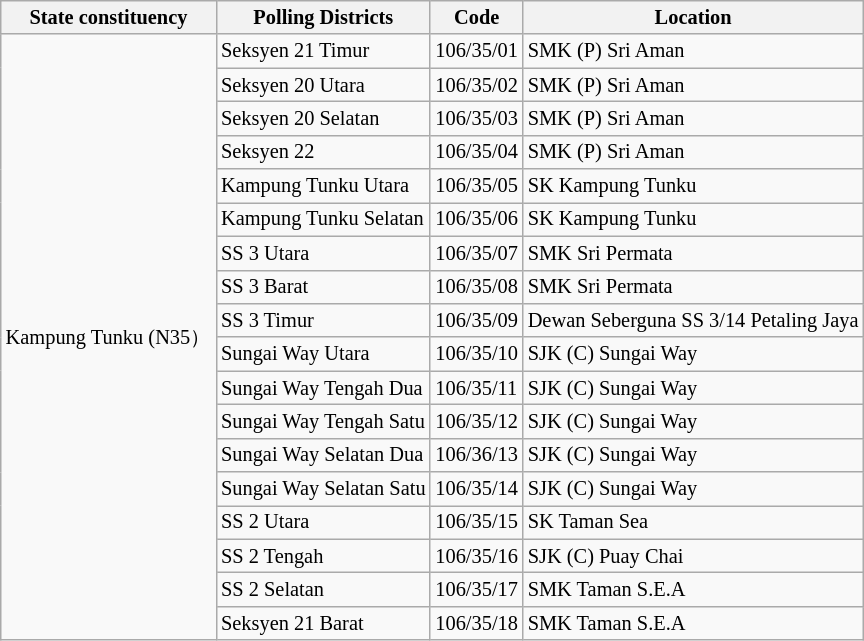<table class="wikitable sortable mw-collapsible" style="white-space:nowrap;font-size:85%">
<tr>
<th>State constituency</th>
<th>Polling Districts</th>
<th>Code</th>
<th>Location</th>
</tr>
<tr>
<td rowspan="18">Kampung Tunku (N35）</td>
<td>Seksyen 21 Timur</td>
<td>106/35/01</td>
<td>SMK (P) Sri Aman</td>
</tr>
<tr>
<td>Seksyen 20 Utara</td>
<td>106/35/02</td>
<td>SMK (P) Sri Aman</td>
</tr>
<tr>
<td>Seksyen 20 Selatan</td>
<td>106/35/03</td>
<td>SMK (P) Sri Aman</td>
</tr>
<tr>
<td>Seksyen 22</td>
<td>106/35/04</td>
<td>SMK (P) Sri Aman</td>
</tr>
<tr>
<td>Kampung Tunku Utara</td>
<td>106/35/05</td>
<td>SK Kampung Tunku</td>
</tr>
<tr>
<td>Kampung Tunku Selatan</td>
<td>106/35/06</td>
<td>SK Kampung Tunku</td>
</tr>
<tr>
<td>SS 3 Utara</td>
<td>106/35/07</td>
<td>SMK Sri Permata</td>
</tr>
<tr>
<td>SS 3 Barat</td>
<td>106/35/08</td>
<td>SMK Sri Permata</td>
</tr>
<tr>
<td>SS 3 Timur</td>
<td>106/35/09</td>
<td>Dewan Seberguna SS 3/14 Petaling Jaya</td>
</tr>
<tr>
<td>Sungai Way Utara</td>
<td>106/35/10</td>
<td>SJK (C) Sungai Way</td>
</tr>
<tr>
<td>Sungai Way Tengah Dua</td>
<td>106/35/11</td>
<td>SJK (C) Sungai Way</td>
</tr>
<tr>
<td>Sungai Way Tengah Satu</td>
<td>106/35/12</td>
<td>SJK (C) Sungai Way</td>
</tr>
<tr>
<td>Sungai Way Selatan Dua</td>
<td>106/36/13</td>
<td>SJK (C) Sungai Way</td>
</tr>
<tr>
<td>Sungai Way Selatan Satu</td>
<td>106/35/14</td>
<td>SJK (C) Sungai Way</td>
</tr>
<tr>
<td>SS 2 Utara</td>
<td>106/35/15</td>
<td>SK Taman Sea</td>
</tr>
<tr>
<td>SS 2 Tengah</td>
<td>106/35/16</td>
<td>SJK (C) Puay Chai</td>
</tr>
<tr>
<td>SS 2 Selatan</td>
<td>106/35/17</td>
<td>SMK Taman S.E.A</td>
</tr>
<tr>
<td>Seksyen 21 Barat</td>
<td>106/35/18</td>
<td>SMK Taman S.E.A</td>
</tr>
</table>
